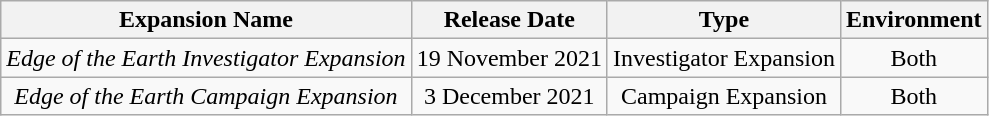<table class="wikitable" style="text-align:center">
<tr>
<th>Expansion Name</th>
<th>Release Date</th>
<th>Type</th>
<th>Environment</th>
</tr>
<tr>
<td><em>Edge of the Earth Investigator Expansion</em></td>
<td>19 November 2021</td>
<td>Investigator Expansion</td>
<td>Both</td>
</tr>
<tr>
<td><em>Edge of the Earth Campaign Expansion</em></td>
<td>3 December 2021</td>
<td>Campaign Expansion</td>
<td>Both</td>
</tr>
</table>
